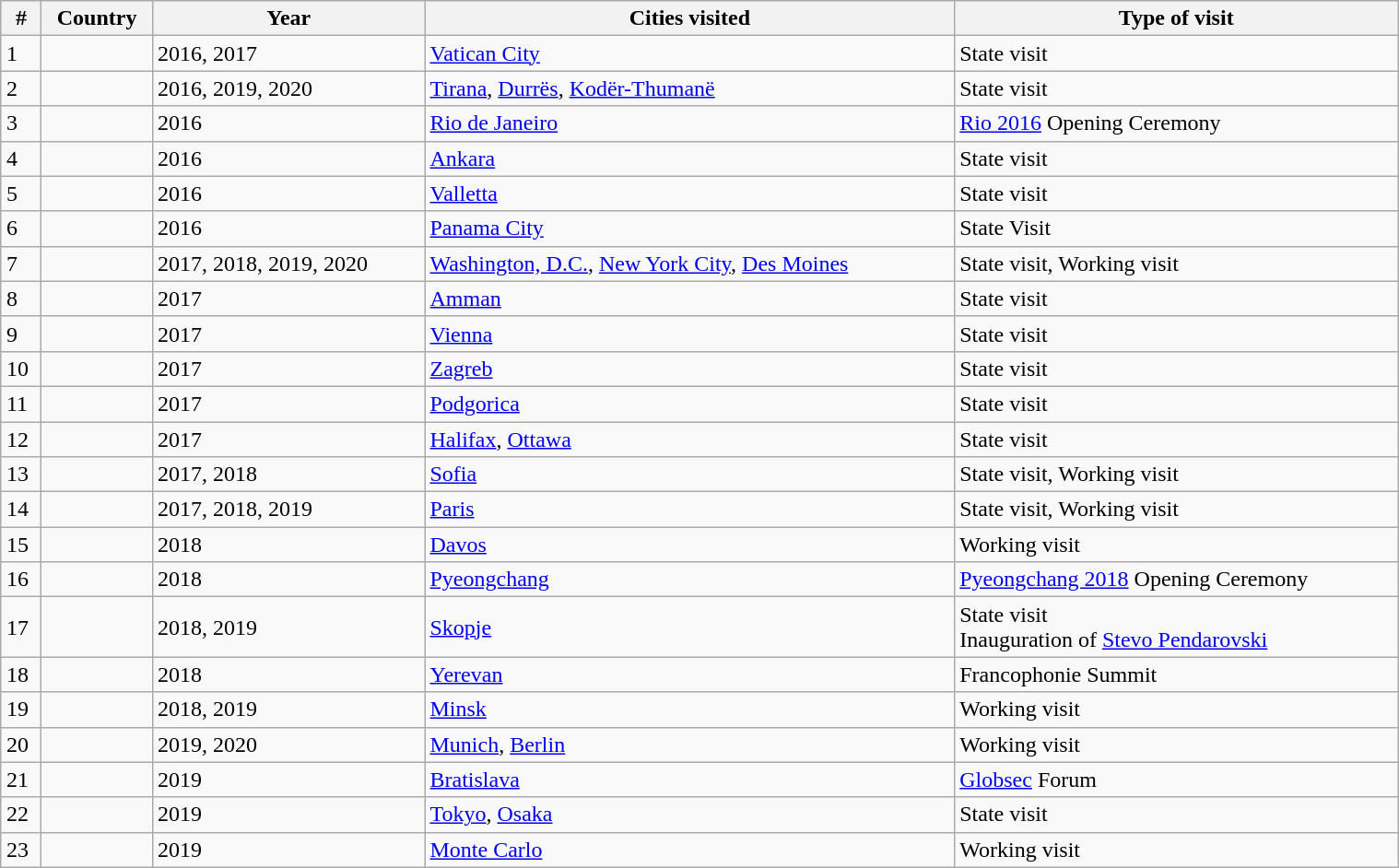<table class="wikitable sortable" style="width:80%; margin:auto;">
<tr>
<th>#</th>
<th>Country</th>
<th>Year</th>
<th>Cities visited</th>
<th>Type of visit</th>
</tr>
<tr>
<td>1</td>
<td></td>
<td>2016, 2017</td>
<td><a href='#'>Vatican City</a></td>
<td>State visit</td>
</tr>
<tr>
<td>2</td>
<td></td>
<td>2016, 2019, 2020</td>
<td><a href='#'>Tirana</a>, <a href='#'>Durrës</a>, <a href='#'>Kodër-Thumanë</a></td>
<td>State visit</td>
</tr>
<tr>
<td>3</td>
<td></td>
<td>2016</td>
<td><a href='#'>Rio de Janeiro</a></td>
<td><a href='#'>Rio 2016</a> Opening Ceremony</td>
</tr>
<tr>
<td>4</td>
<td></td>
<td>2016</td>
<td><a href='#'>Ankara</a></td>
<td>State visit</td>
</tr>
<tr>
<td>5</td>
<td></td>
<td>2016</td>
<td><a href='#'>Valletta</a></td>
<td>State visit</td>
</tr>
<tr>
<td>6</td>
<td></td>
<td>2016</td>
<td><a href='#'>Panama City</a></td>
<td>State Visit</td>
</tr>
<tr>
<td>7</td>
<td></td>
<td>2017, 2018, 2019, 2020</td>
<td><a href='#'>Washington, D.C.</a>, <a href='#'>New York City</a>, <a href='#'>Des Moines</a></td>
<td>State visit, Working visit</td>
</tr>
<tr>
<td>8</td>
<td></td>
<td>2017</td>
<td><a href='#'>Amman</a></td>
<td>State visit</td>
</tr>
<tr>
<td>9</td>
<td></td>
<td>2017</td>
<td><a href='#'>Vienna</a></td>
<td>State visit</td>
</tr>
<tr>
<td>10</td>
<td></td>
<td>2017</td>
<td><a href='#'>Zagreb</a></td>
<td>State visit</td>
</tr>
<tr>
<td>11</td>
<td></td>
<td>2017</td>
<td><a href='#'>Podgorica</a></td>
<td>State visit</td>
</tr>
<tr>
<td>12</td>
<td></td>
<td>2017</td>
<td><a href='#'>Halifax</a>, <a href='#'>Ottawa</a></td>
<td>State visit</td>
</tr>
<tr>
<td>13</td>
<td></td>
<td>2017, 2018</td>
<td><a href='#'>Sofia</a></td>
<td>State visit, Working visit</td>
</tr>
<tr>
<td>14</td>
<td></td>
<td>2017, 2018, 2019</td>
<td><a href='#'>Paris</a></td>
<td>State visit, Working visit</td>
</tr>
<tr>
<td>15</td>
<td></td>
<td>2018</td>
<td><a href='#'>Davos</a></td>
<td>Working visit</td>
</tr>
<tr>
<td>16</td>
<td></td>
<td>2018</td>
<td><a href='#'>Pyeongchang</a></td>
<td><a href='#'>Pyeongchang 2018</a> Opening Ceremony</td>
</tr>
<tr>
<td>17</td>
<td></td>
<td>2018, 2019</td>
<td><a href='#'>Skopje</a></td>
<td>State visit <br> Inauguration of <a href='#'>Stevo Pendarovski</a></td>
</tr>
<tr>
<td>18</td>
<td></td>
<td>2018</td>
<td><a href='#'>Yerevan</a></td>
<td>Francophonie Summit</td>
</tr>
<tr>
<td>19</td>
<td></td>
<td>2018, 2019</td>
<td><a href='#'>Minsk</a></td>
<td>Working visit</td>
</tr>
<tr>
<td>20</td>
<td></td>
<td>2019, 2020</td>
<td><a href='#'>Munich</a>, <a href='#'>Berlin</a></td>
<td>Working visit</td>
</tr>
<tr>
<td>21</td>
<td></td>
<td>2019</td>
<td><a href='#'>Bratislava</a></td>
<td><a href='#'>Globsec</a> Forum</td>
</tr>
<tr>
<td>22</td>
<td></td>
<td>2019</td>
<td><a href='#'>Tokyo</a>, <a href='#'>Osaka</a></td>
<td>State visit</td>
</tr>
<tr>
<td>23</td>
<td></td>
<td>2019</td>
<td><a href='#'>Monte Carlo</a></td>
<td>Working visit</td>
</tr>
</table>
